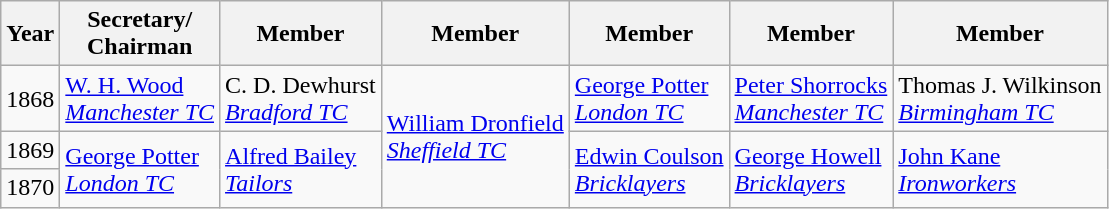<table class="wikitable">
<tr>
<th>Year</th>
<th>Secretary/<br>Chairman</th>
<th>Member</th>
<th>Member</th>
<th>Member</th>
<th>Member</th>
<th>Member</th>
</tr>
<tr>
<td>1868</td>
<td><a href='#'>W. H. Wood</a><br><em><a href='#'>Manchester TC</a></em></td>
<td>C. D. Dewhurst<br><em><a href='#'>Bradford TC</a></em></td>
<td rowspan=3><a href='#'>William Dronfield</a><br><em><a href='#'>Sheffield TC</a></em></td>
<td><a href='#'>George Potter</a><br><em><a href='#'>London TC</a></em></td>
<td><a href='#'>Peter Shorrocks</a><br><em><a href='#'>Manchester TC</a></em></td>
<td>Thomas J. Wilkinson<br><em><a href='#'>Birmingham TC</a></em></td>
</tr>
<tr>
<td>1869</td>
<td rowspan=2><a href='#'>George Potter</a><br><em><a href='#'>London TC</a></em></td>
<td rowspan=2><a href='#'>Alfred Bailey</a><br><em><a href='#'>Tailors</a></em></td>
<td rowspan=2><a href='#'>Edwin Coulson</a><br><em><a href='#'>Bricklayers</a></em></td>
<td rowspan=7><a href='#'>George Howell</a><br><em><a href='#'>Bricklayers</a></em></td>
<td rowspan=2><a href='#'>John Kane</a><br><em><a href='#'>Ironworkers</a></em></td>
</tr>
<tr>
<td>1870</td>
</tr>
</table>
